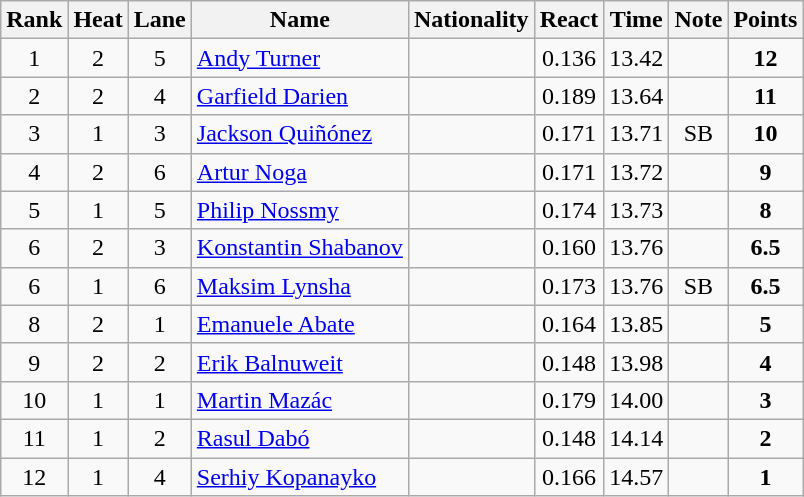<table class="wikitable sortable" style="text-align:center">
<tr>
<th>Rank</th>
<th>Heat</th>
<th>Lane</th>
<th>Name</th>
<th>Nationality</th>
<th>React</th>
<th>Time</th>
<th>Note</th>
<th>Points</th>
</tr>
<tr>
<td>1</td>
<td>2</td>
<td>5</td>
<td align=left><a href='#'>Andy Turner</a></td>
<td align=left></td>
<td>0.136</td>
<td>13.42</td>
<td></td>
<td><strong>12</strong></td>
</tr>
<tr>
<td>2</td>
<td>2</td>
<td>4</td>
<td align=left><a href='#'>Garfield Darien</a></td>
<td align=left></td>
<td>0.189</td>
<td>13.64</td>
<td></td>
<td><strong>11</strong></td>
</tr>
<tr>
<td>3</td>
<td>1</td>
<td>3</td>
<td align=left><a href='#'>Jackson Quiñónez</a></td>
<td align=left></td>
<td>0.171</td>
<td>13.71</td>
<td>SB</td>
<td><strong>10</strong></td>
</tr>
<tr>
<td>4</td>
<td>2</td>
<td>6</td>
<td align=left><a href='#'>Artur Noga</a></td>
<td align=left></td>
<td>0.171</td>
<td>13.72</td>
<td></td>
<td><strong>9</strong></td>
</tr>
<tr>
<td>5</td>
<td>1</td>
<td>5</td>
<td align=left><a href='#'>Philip Nossmy</a></td>
<td align=left></td>
<td>0.174</td>
<td>13.73</td>
<td></td>
<td><strong>8</strong></td>
</tr>
<tr>
<td>6</td>
<td>2</td>
<td>3</td>
<td align=left><a href='#'>Konstantin Shabanov</a></td>
<td align=left></td>
<td>0.160</td>
<td>13.76</td>
<td></td>
<td><strong>6.5</strong></td>
</tr>
<tr>
<td>6</td>
<td>1</td>
<td>6</td>
<td align=left><a href='#'>Maksim Lynsha</a></td>
<td align=left></td>
<td>0.173</td>
<td>13.76</td>
<td>SB</td>
<td><strong>6.5</strong></td>
</tr>
<tr>
<td>8</td>
<td>2</td>
<td>1</td>
<td align=left><a href='#'>Emanuele Abate</a></td>
<td align=left></td>
<td>0.164</td>
<td>13.85</td>
<td></td>
<td><strong>5</strong></td>
</tr>
<tr>
<td>9</td>
<td>2</td>
<td>2</td>
<td align=left><a href='#'>Erik Balnuweit</a></td>
<td align=left></td>
<td>0.148</td>
<td>13.98</td>
<td></td>
<td><strong>4</strong></td>
</tr>
<tr>
<td>10</td>
<td>1</td>
<td>1</td>
<td align=left><a href='#'>Martin Mazác</a></td>
<td align=left></td>
<td>0.179</td>
<td>14.00</td>
<td></td>
<td><strong>3</strong></td>
</tr>
<tr>
<td>11</td>
<td>1</td>
<td>2</td>
<td align=left><a href='#'>Rasul Dabó</a></td>
<td align=left></td>
<td>0.148</td>
<td>14.14</td>
<td></td>
<td><strong>2</strong></td>
</tr>
<tr>
<td>12</td>
<td>1</td>
<td>4</td>
<td align=left><a href='#'>Serhiy Kopanayko</a></td>
<td align=left></td>
<td>0.166</td>
<td>14.57</td>
<td></td>
<td><strong>1</strong></td>
</tr>
</table>
